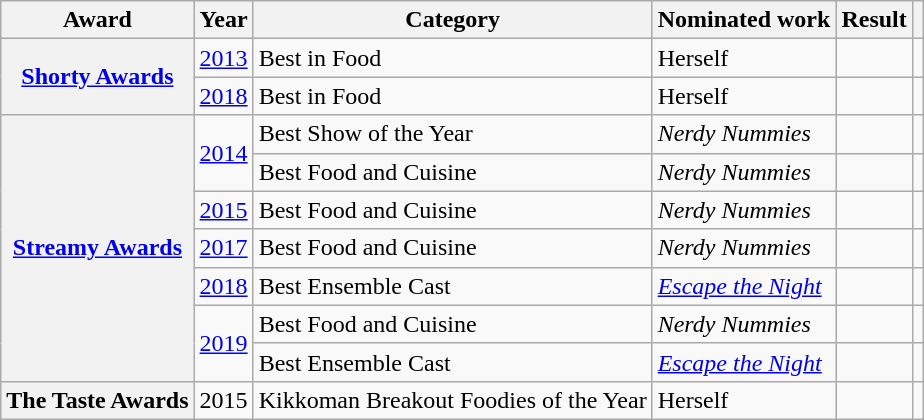<table class="wikitable plainrowheaders sortable">
<tr>
<th scope="col">Award</th>
<th scope="col">Year</th>
<th scope="col">Category</th>
<th scope="col">Nominated work</th>
<th scope="col">Result</th>
<th scope="col" class="unsortable"></th>
</tr>
<tr>
<th rowspan="2" scope="row"><a href='#'>Shorty Awards</a></th>
<td><a href='#'>2013</a></td>
<td>Best in Food</td>
<td>Herself</td>
<td></td>
<td style="text-align:center;"></td>
</tr>
<tr>
<td><a href='#'>2018</a></td>
<td>Best in Food</td>
<td>Herself</td>
<td></td>
<td style="text-align:center;"></td>
</tr>
<tr>
<th rowspan="7" ! scope="row"><a href='#'>Streamy Awards</a></th>
<td rowspan="2"><a href='#'>2014</a></td>
<td>Best Show of the Year</td>
<td><em>Nerdy Nummies</em></td>
<td></td>
<td style="text-align:center;"></td>
</tr>
<tr>
<td>Best Food and Cuisine</td>
<td><em>Nerdy Nummies</em></td>
<td></td>
<td style="text-align:center;"></td>
</tr>
<tr>
<td><a href='#'>2015</a></td>
<td>Best Food and Cuisine</td>
<td><em>Nerdy Nummies</em></td>
<td></td>
<td style="text-align:center;"></td>
</tr>
<tr>
<td><a href='#'>2017</a></td>
<td>Best Food and Cuisine</td>
<td><em>Nerdy Nummies</em></td>
<td></td>
<td style="text-align:center;"></td>
</tr>
<tr>
<td><a href='#'>2018</a></td>
<td>Best Ensemble Cast</td>
<td><em><a href='#'>Escape the Night</a></em></td>
<td></td>
<td style="text-align:center;"></td>
</tr>
<tr>
<td rowspan="2"><a href='#'>2019</a></td>
<td>Best Food and Cuisine</td>
<td><em>Nerdy Nummies</em></td>
<td></td>
<td style="text-align:center;"></td>
</tr>
<tr>
<td>Best Ensemble Cast</td>
<td><em><a href='#'>Escape the Night</a></em></td>
<td></td>
<td style="text-align:center;"></td>
</tr>
<tr>
<th scope="row">The Taste Awards</th>
<td>2015</td>
<td>Kikkoman Breakout Foodies of the Year</td>
<td>Herself</td>
<td></td>
<td style="text-align:center;"></td>
</tr>
</table>
